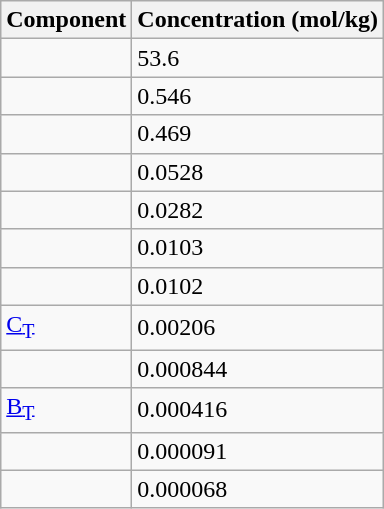<table class="wikitable sortable" style="float: left; margin: 0 0 1em 1em;">
<tr>
<th>Component</th>
<th>Concentration (mol/kg)</th>
</tr>
<tr>
<td></td>
<td>53.6</td>
</tr>
<tr>
<td></td>
<td>0.546</td>
</tr>
<tr>
<td></td>
<td>0.469</td>
</tr>
<tr>
<td></td>
<td>0.0528</td>
</tr>
<tr>
<td></td>
<td>0.0282</td>
</tr>
<tr>
<td></td>
<td>0.0103</td>
</tr>
<tr>
<td></td>
<td>0.0102</td>
</tr>
<tr>
<td><a href='#'>C<sub>T</sub></a></td>
<td>0.00206</td>
</tr>
<tr>
<td></td>
<td>0.000844</td>
</tr>
<tr>
<td><a href='#'>B<sub>T</sub></a></td>
<td>0.000416</td>
</tr>
<tr>
<td></td>
<td>0.000091</td>
</tr>
<tr>
<td></td>
<td>0.000068</td>
</tr>
</table>
